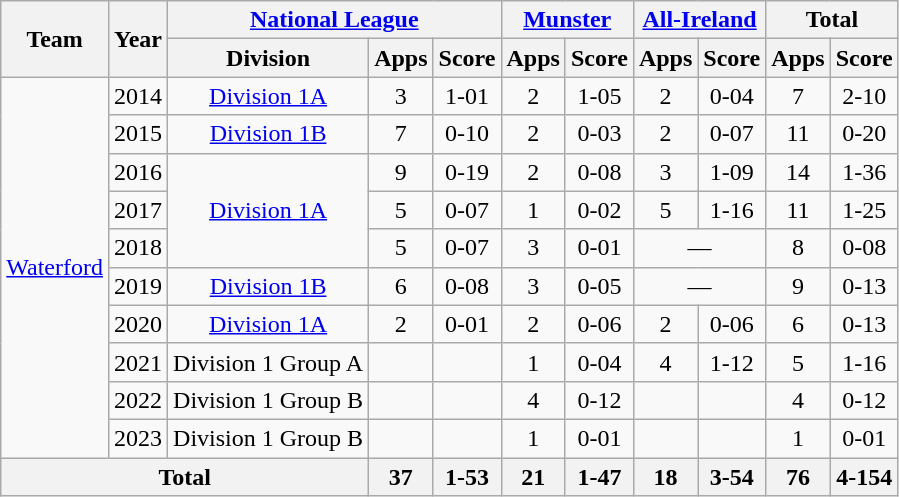<table class="wikitable" style="text-align:center">
<tr>
<th rowspan="2">Team</th>
<th rowspan="2">Year</th>
<th colspan="3"><a href='#'>National League</a></th>
<th colspan="2"><a href='#'>Munster</a></th>
<th colspan="2"><a href='#'>All-Ireland</a></th>
<th colspan="2">Total</th>
</tr>
<tr>
<th>Division</th>
<th>Apps</th>
<th>Score</th>
<th>Apps</th>
<th>Score</th>
<th>Apps</th>
<th>Score</th>
<th>Apps</th>
<th>Score</th>
</tr>
<tr>
<td rowspan="10"><a href='#'>Waterford</a></td>
<td>2014</td>
<td rowspan="1"><a href='#'>Division 1A</a></td>
<td>3</td>
<td>1-01</td>
<td>2</td>
<td>1-05</td>
<td>2</td>
<td>0-04</td>
<td>7</td>
<td>2-10</td>
</tr>
<tr>
<td>2015</td>
<td rowspan="1"><a href='#'>Division 1B</a></td>
<td>7</td>
<td>0-10</td>
<td>2</td>
<td>0-03</td>
<td>2</td>
<td>0-07</td>
<td>11</td>
<td>0-20</td>
</tr>
<tr>
<td>2016</td>
<td rowspan="3"><a href='#'>Division 1A</a></td>
<td>9</td>
<td>0-19</td>
<td>2</td>
<td>0-08</td>
<td>3</td>
<td>1-09</td>
<td>14</td>
<td>1-36</td>
</tr>
<tr>
<td>2017</td>
<td>5</td>
<td>0-07</td>
<td>1</td>
<td>0-02</td>
<td>5</td>
<td>1-16</td>
<td>11</td>
<td>1-25</td>
</tr>
<tr>
<td>2018</td>
<td>5</td>
<td>0-07</td>
<td>3</td>
<td>0-01</td>
<td colspan=2>—</td>
<td>8</td>
<td>0-08</td>
</tr>
<tr>
<td>2019</td>
<td rowspan="1"><a href='#'>Division 1B</a></td>
<td>6</td>
<td>0-08</td>
<td>3</td>
<td>0-05</td>
<td colspan=2>—</td>
<td>9</td>
<td>0-13</td>
</tr>
<tr>
<td>2020</td>
<td rowspan="1"><a href='#'>Division 1A</a></td>
<td>2</td>
<td>0-01</td>
<td>2</td>
<td>0-06</td>
<td>2</td>
<td>0-06</td>
<td>6</td>
<td>0-13</td>
</tr>
<tr>
<td>2021</td>
<td>Division 1 Group A</td>
<td></td>
<td></td>
<td>1</td>
<td>0-04</td>
<td>4</td>
<td>1-12</td>
<td>5</td>
<td>1-16</td>
</tr>
<tr>
<td>2022</td>
<td>Division 1 Group B</td>
<td></td>
<td></td>
<td>4</td>
<td>0-12</td>
<td></td>
<td></td>
<td>4</td>
<td>0-12</td>
</tr>
<tr>
<td>2023</td>
<td>Division 1 Group B</td>
<td></td>
<td></td>
<td>1</td>
<td>0-01</td>
<td></td>
<td></td>
<td>1</td>
<td>0-01</td>
</tr>
<tr>
<th colspan="3">Total</th>
<th>37</th>
<th>1-53</th>
<th>21</th>
<th>1-47</th>
<th>18</th>
<th>3-54</th>
<th>76</th>
<th>4-154</th>
</tr>
</table>
